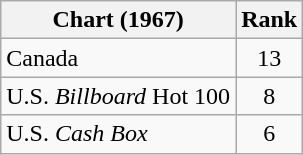<table class="wikitable sortable">
<tr>
<th align="left">Chart (1967)</th>
<th style="text-align:center;">Rank</th>
</tr>
<tr>
<td>Canada</td>
<td style="text-align:center;">13</td>
</tr>
<tr>
<td>U.S. <em>Billboard</em> Hot 100</td>
<td style="text-align:center;">8</td>
</tr>
<tr>
<td>U.S. <em>Cash Box</em></td>
<td style="text-align:center;">6</td>
</tr>
</table>
